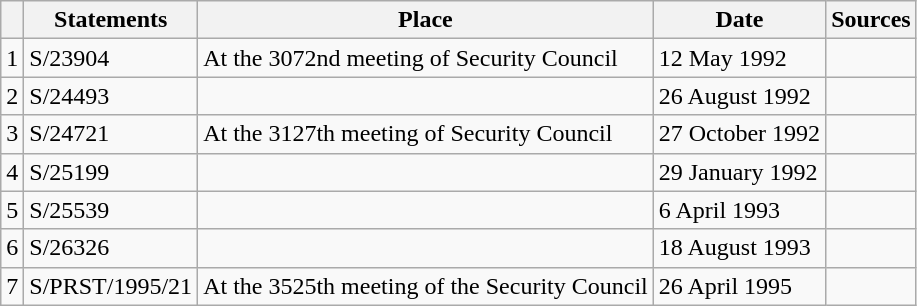<table class="wikitable">
<tr>
<th></th>
<th>Statements</th>
<th>Place</th>
<th>Date</th>
<th>Sources</th>
</tr>
<tr>
<td>1</td>
<td>S/23904</td>
<td>At the 3072nd meeting of Security Council</td>
<td>12 May 1992</td>
<td></td>
</tr>
<tr>
<td>2</td>
<td>S/24493</td>
<td></td>
<td>26 August 1992</td>
<td></td>
</tr>
<tr>
<td>3</td>
<td>S/24721</td>
<td>At the 3127th meeting of Security Council</td>
<td>27 October 1992</td>
<td></td>
</tr>
<tr>
<td>4</td>
<td>S/25199</td>
<td></td>
<td>29 January 1992</td>
<td></td>
</tr>
<tr>
<td>5</td>
<td>S/25539</td>
<td></td>
<td>6 April 1993</td>
<td></td>
</tr>
<tr>
<td>6</td>
<td>S/26326</td>
<td></td>
<td>18 August 1993</td>
<td></td>
</tr>
<tr>
<td>7</td>
<td>S/PRST/1995/21</td>
<td>At the 3525th meeting of the Security Council</td>
<td>26 April 1995</td>
<td></td>
</tr>
</table>
